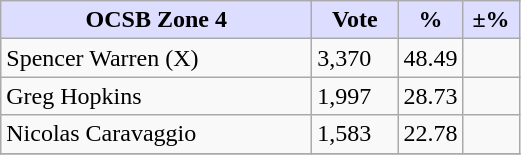<table class="wikitable">
<tr>
<th style="background:#DDDDFF" width="200px">OCSB Zone 4</th>
<th style="background:#DDDDFF" width="50px">Vote</th>
<th style="background:#DDDDFF" width="30px">%</th>
<th style="background:#DDDDFF" width="30px">±%</th>
</tr>
<tr>
<td>Spencer Warren (X)</td>
<td>3,370</td>
<td>48.49</td>
<td></td>
</tr>
<tr>
<td>Greg Hopkins</td>
<td>1,997</td>
<td>28.73</td>
<td></td>
</tr>
<tr>
<td>Nicolas Caravaggio</td>
<td>1,583</td>
<td>22.78</td>
<td></td>
</tr>
<tr>
</tr>
</table>
